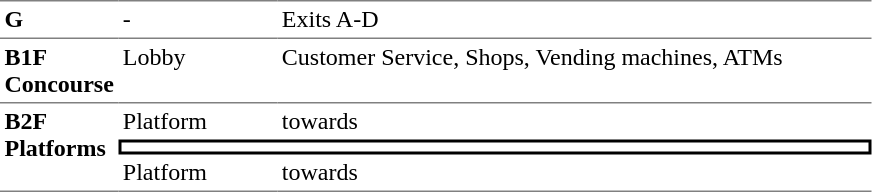<table border=0 cellspacing=0 cellpadding=3>
<tr>
<td style="border-top:solid 1px gray;" width=50 valign=top><strong>G</strong></td>
<td style="border-top:solid 1px gray;" width=100 valign=top>-</td>
<td style="border-top:solid 1px gray;" width=390 valign=top>Exits A-D</td>
</tr>
<tr>
<td style="border-bottom:solid 1px gray; border-top:solid 1px gray;" valign=top width=50><strong>B1F<br>Concourse</strong></td>
<td style="border-bottom:solid 1px gray; border-top:solid 1px gray;" valign=top width=100>Lobby</td>
<td style="border-bottom:solid 1px gray; border-top:solid 1px gray;" valign=top width=390>Customer Service, Shops, Vending machines, ATMs</td>
</tr>
<tr>
<td style="border-bottom:solid 1px gray;" rowspan=3 valign=top><strong>B2F<br>Platforms</strong></td>
<td>Platform</td>
<td>  towards  </td>
</tr>
<tr>
<td style="border-right:solid 2px black;border-left:solid 2px black;border-top:solid 2px black;border-bottom:solid 2px black;text-align:center;" colspan=2></td>
</tr>
<tr>
<td style="border-bottom:solid 1px gray;">Platform</td>
<td style="border-bottom:solid 1px gray;">  towards   </td>
</tr>
</table>
